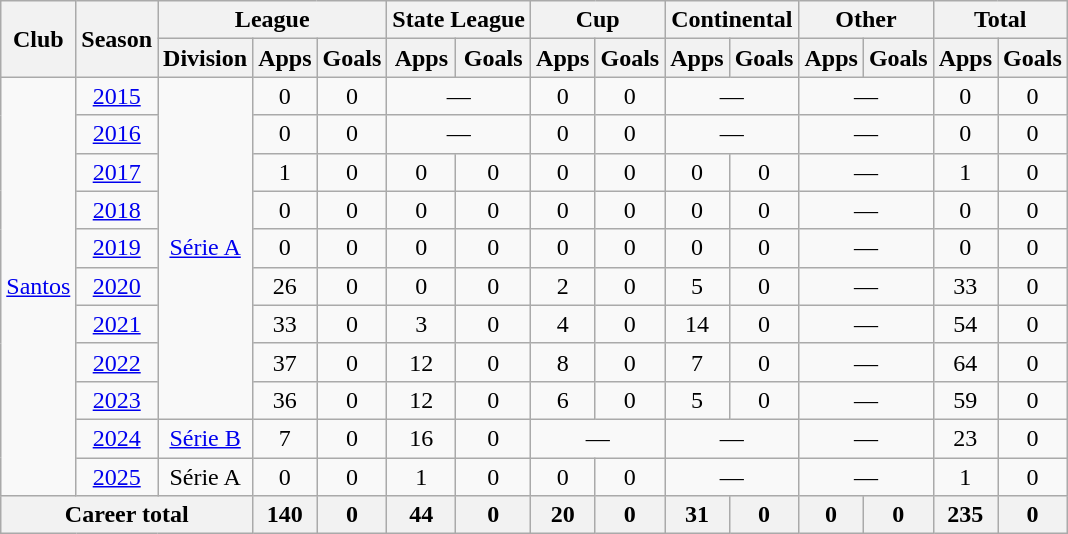<table class="wikitable" style="text-align: center;">
<tr>
<th rowspan="2">Club</th>
<th rowspan="2">Season</th>
<th colspan="3">League</th>
<th colspan="2">State League</th>
<th colspan="2">Cup</th>
<th colspan="2">Continental</th>
<th colspan="2">Other</th>
<th colspan="2">Total</th>
</tr>
<tr>
<th>Division</th>
<th>Apps</th>
<th>Goals</th>
<th>Apps</th>
<th>Goals</th>
<th>Apps</th>
<th>Goals</th>
<th>Apps</th>
<th>Goals</th>
<th>Apps</th>
<th>Goals</th>
<th>Apps</th>
<th>Goals</th>
</tr>
<tr>
<td rowspan="11" valign="center"><a href='#'>Santos</a></td>
<td><a href='#'>2015</a></td>
<td rowspan="9"><a href='#'>Série A</a></td>
<td>0</td>
<td>0</td>
<td colspan="2">—</td>
<td>0</td>
<td>0</td>
<td colspan="2">—</td>
<td colspan="2">—</td>
<td>0</td>
<td>0</td>
</tr>
<tr>
<td><a href='#'>2016</a></td>
<td>0</td>
<td>0</td>
<td colspan="2">—</td>
<td>0</td>
<td>0</td>
<td colspan="2">—</td>
<td colspan="2">—</td>
<td>0</td>
<td>0</td>
</tr>
<tr>
<td><a href='#'>2017</a></td>
<td>1</td>
<td>0</td>
<td>0</td>
<td>0</td>
<td>0</td>
<td>0</td>
<td>0</td>
<td>0</td>
<td colspan="2">—</td>
<td>1</td>
<td>0</td>
</tr>
<tr>
<td><a href='#'>2018</a></td>
<td>0</td>
<td>0</td>
<td>0</td>
<td>0</td>
<td>0</td>
<td>0</td>
<td>0</td>
<td>0</td>
<td colspan="2">—</td>
<td>0</td>
<td>0</td>
</tr>
<tr>
<td><a href='#'>2019</a></td>
<td>0</td>
<td>0</td>
<td>0</td>
<td>0</td>
<td>0</td>
<td>0</td>
<td>0</td>
<td>0</td>
<td colspan="2">—</td>
<td>0</td>
<td>0</td>
</tr>
<tr>
<td><a href='#'>2020</a></td>
<td>26</td>
<td>0</td>
<td>0</td>
<td>0</td>
<td>2</td>
<td>0</td>
<td>5</td>
<td>0</td>
<td colspan="2">—</td>
<td>33</td>
<td>0</td>
</tr>
<tr>
<td><a href='#'>2021</a></td>
<td>33</td>
<td>0</td>
<td>3</td>
<td>0</td>
<td>4</td>
<td>0</td>
<td>14</td>
<td>0</td>
<td colspan="2">—</td>
<td>54</td>
<td>0</td>
</tr>
<tr>
<td><a href='#'>2022</a></td>
<td>37</td>
<td>0</td>
<td>12</td>
<td>0</td>
<td>8</td>
<td>0</td>
<td>7</td>
<td>0</td>
<td colspan="2">—</td>
<td>64</td>
<td>0</td>
</tr>
<tr>
<td><a href='#'>2023</a></td>
<td>36</td>
<td>0</td>
<td>12</td>
<td>0</td>
<td>6</td>
<td>0</td>
<td>5</td>
<td>0</td>
<td colspan="2">—</td>
<td>59</td>
<td>0</td>
</tr>
<tr>
<td><a href='#'>2024</a></td>
<td><a href='#'>Série B</a></td>
<td>7</td>
<td>0</td>
<td>16</td>
<td>0</td>
<td colspan="2">—</td>
<td colspan="2">—</td>
<td colspan="2">—</td>
<td>23</td>
<td>0</td>
</tr>
<tr>
<td><a href='#'>2025</a></td>
<td>Série A</td>
<td>0</td>
<td>0</td>
<td>1</td>
<td>0</td>
<td>0</td>
<td>0</td>
<td colspan="2">—</td>
<td colspan="2">—</td>
<td>1</td>
<td>0</td>
</tr>
<tr>
<th colspan="3"><strong>Career total</strong></th>
<th>140</th>
<th>0</th>
<th>44</th>
<th>0</th>
<th>20</th>
<th>0</th>
<th>31</th>
<th>0</th>
<th>0</th>
<th>0</th>
<th>235</th>
<th>0</th>
</tr>
</table>
